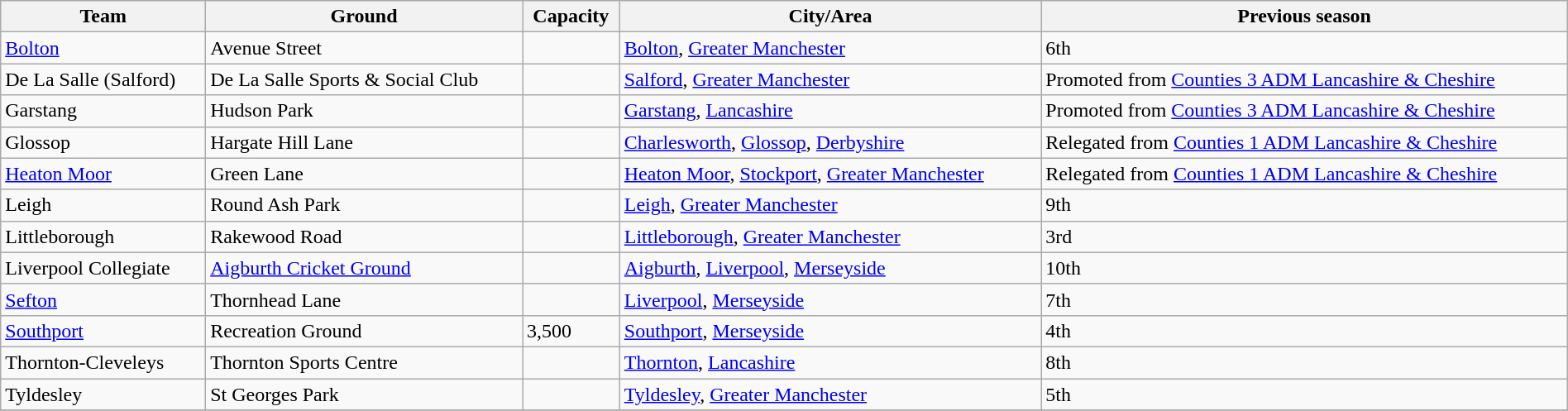<table class="wikitable sortable" width=100%>
<tr>
<th>Team</th>
<th>Ground</th>
<th>Capacity</th>
<th>City/Area</th>
<th>Previous season</th>
</tr>
<tr>
<td><a href='#'>Bolton</a></td>
<td>Avenue Street</td>
<td></td>
<td><a href='#'>Bolton</a>, <a href='#'>Greater Manchester</a></td>
<td>6th</td>
</tr>
<tr>
<td>De La Salle (Salford)</td>
<td>De La Salle Sports & Social Club</td>
<td></td>
<td><a href='#'>Salford</a>, <a href='#'>Greater Manchester</a></td>
<td>Promoted from <a href='#'>Counties 3 ADM Lancashire & Cheshire</a></td>
</tr>
<tr>
<td>Garstang</td>
<td>Hudson Park</td>
<td></td>
<td><a href='#'>Garstang</a>, <a href='#'>Lancashire</a></td>
<td>Promoted from <a href='#'>Counties 3 ADM Lancashire & Cheshire</a></td>
</tr>
<tr>
<td>Glossop</td>
<td>Hargate Hill Lane</td>
<td></td>
<td><a href='#'>Charlesworth</a>, <a href='#'>Glossop</a>, <a href='#'>Derbyshire</a></td>
<td>Relegated from <a href='#'>Counties 1 ADM Lancashire & Cheshire</a></td>
</tr>
<tr>
<td><a href='#'>Heaton Moor</a></td>
<td>Green Lane</td>
<td></td>
<td><a href='#'>Heaton Moor</a>, <a href='#'>Stockport</a>, <a href='#'>Greater Manchester</a></td>
<td>Relegated from <a href='#'>Counties 1 ADM Lancashire & Cheshire</a></td>
</tr>
<tr>
<td>Leigh</td>
<td>Round Ash Park</td>
<td></td>
<td><a href='#'>Leigh</a>, <a href='#'>Greater Manchester</a></td>
<td>9th</td>
</tr>
<tr>
<td>Littleborough</td>
<td>Rakewood Road</td>
<td></td>
<td><a href='#'>Littleborough</a>, <a href='#'>Greater Manchester</a></td>
<td>3rd</td>
</tr>
<tr>
<td>Liverpool Collegiate</td>
<td><a href='#'>Aigburth Cricket Ground</a></td>
<td></td>
<td><a href='#'>Aigburth</a>, <a href='#'>Liverpool</a>, <a href='#'>Merseyside</a></td>
<td>10th</td>
</tr>
<tr>
<td><a href='#'>Sefton</a></td>
<td>Thornhead Lane</td>
<td></td>
<td><a href='#'>Liverpool</a>, <a href='#'>Merseyside</a></td>
<td>7th</td>
</tr>
<tr>
<td><a href='#'>Southport</a></td>
<td>Recreation Ground</td>
<td>3,500</td>
<td><a href='#'>Southport</a>, <a href='#'>Merseyside</a></td>
<td>4th</td>
</tr>
<tr>
<td>Thornton-Cleveleys</td>
<td>Thornton Sports Centre</td>
<td></td>
<td><a href='#'>Thornton</a>, <a href='#'>Lancashire</a></td>
<td>8th</td>
</tr>
<tr>
<td>Tyldesley</td>
<td>St Georges Park</td>
<td></td>
<td><a href='#'>Tyldesley</a>, <a href='#'>Greater Manchester</a></td>
<td>5th</td>
</tr>
<tr>
</tr>
</table>
